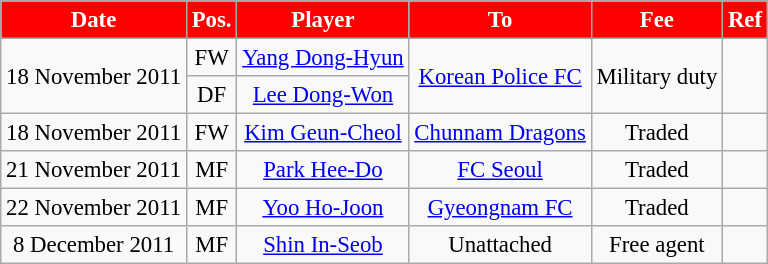<table class="wikitable" style="font-size:95%; text-align:center;">
<tr>
<th style="background: #FF0000; color:white">Date</th>
<th style="background: #FF0000; color:white" width=25px>Pos.</th>
<th style="background: #FF0000; color:white">Player</th>
<th style="background: #FF0000; color:white">To</th>
<th style="background: #FF0000; color:white">Fee</th>
<th style="background: #FF0000; color:white">Ref</th>
</tr>
<tr>
<td rowspan=2>18 November 2011</td>
<td>FW</td>
<td> <a href='#'>Yang Dong-Hyun</a></td>
<td rowspan=2> <a href='#'>Korean Police FC</a></td>
<td rowspan=2>Military duty</td>
<td rowspan=2></td>
</tr>
<tr>
<td>DF</td>
<td> <a href='#'>Lee Dong-Won</a></td>
</tr>
<tr>
<td>18 November 2011</td>
<td>FW</td>
<td> <a href='#'>Kim Geun-Cheol</a></td>
<td> <a href='#'>Chunnam Dragons</a></td>
<td>Traded</td>
<td></td>
</tr>
<tr>
<td>21 November 2011</td>
<td>MF</td>
<td> <a href='#'>Park Hee-Do</a></td>
<td> <a href='#'>FC Seoul</a></td>
<td>Traded</td>
<td></td>
</tr>
<tr>
<td>22 November 2011</td>
<td>MF</td>
<td> <a href='#'>Yoo Ho-Joon</a></td>
<td> <a href='#'>Gyeongnam FC</a></td>
<td>Traded</td>
<td></td>
</tr>
<tr>
<td>8 December 2011</td>
<td>MF</td>
<td> <a href='#'>Shin In-Seob</a></td>
<td>Unattached</td>
<td>Free agent</td>
<td></td>
</tr>
</table>
